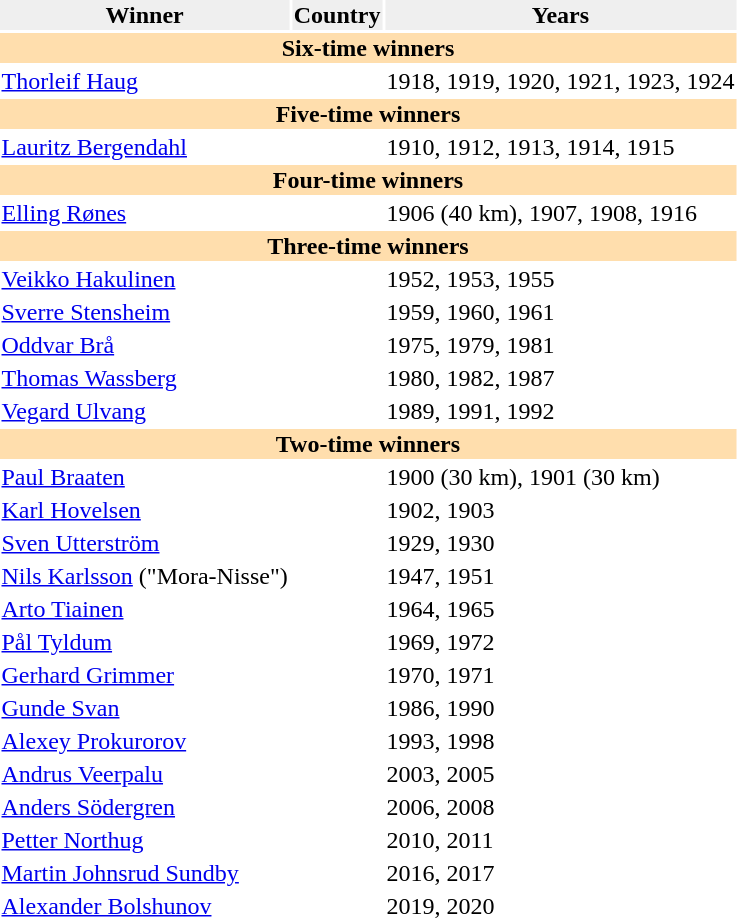<table>
<tr>
<th style="background:#efefef;">Winner</th>
<th style="background:#efefef;">Country</th>
<th style="background:#efefef;">Years</th>
</tr>
<tr>
<th colspan="3" style="background:#ffdead;">Six-time winners</th>
</tr>
<tr>
<td><a href='#'>Thorleif Haug</a></td>
<td></td>
<td>1918, 1919, 1920, 1921, 1923, 1924</td>
</tr>
<tr>
<th colspan="3" style="background:#ffdead;">Five-time winners</th>
</tr>
<tr>
<td><a href='#'>Lauritz Bergendahl</a></td>
<td></td>
<td>1910, 1912, 1913, 1914, 1915</td>
</tr>
<tr>
<th colspan="3" style="background:#ffdead;">Four-time winners</th>
</tr>
<tr>
<td><a href='#'>Elling Rønes</a></td>
<td></td>
<td>1906 (40 km), 1907, 1908, 1916</td>
</tr>
<tr>
<th colspan="3" style="background:#ffdead;">Three-time winners</th>
</tr>
<tr>
<td><a href='#'>Veikko Hakulinen</a></td>
<td></td>
<td>1952, 1953, 1955</td>
</tr>
<tr>
<td><a href='#'>Sverre Stensheim</a></td>
<td></td>
<td>1959, 1960, 1961</td>
</tr>
<tr>
<td><a href='#'>Oddvar Brå</a></td>
<td></td>
<td>1975, 1979, 1981</td>
</tr>
<tr>
<td><a href='#'>Thomas Wassberg</a></td>
<td></td>
<td>1980, 1982, 1987</td>
</tr>
<tr>
<td><a href='#'>Vegard Ulvang</a></td>
<td></td>
<td>1989, 1991, 1992</td>
</tr>
<tr>
<th colspan="3" style="background:#ffdead;">Two-time winners</th>
</tr>
<tr>
<td><a href='#'>Paul Braaten</a></td>
<td></td>
<td>1900 (30 km), 1901 (30 km)</td>
</tr>
<tr>
<td><a href='#'>Karl Hovelsen</a></td>
<td></td>
<td>1902, 1903</td>
</tr>
<tr>
<td><a href='#'>Sven Utterström</a></td>
<td></td>
<td>1929, 1930</td>
</tr>
<tr>
<td><a href='#'>Nils Karlsson</a> ("Mora-Nisse")</td>
<td></td>
<td>1947, 1951</td>
</tr>
<tr>
<td><a href='#'>Arto Tiainen</a></td>
<td></td>
<td>1964, 1965</td>
</tr>
<tr>
<td><a href='#'>Pål Tyldum</a></td>
<td></td>
<td>1969, 1972</td>
</tr>
<tr>
<td><a href='#'>Gerhard Grimmer</a></td>
<td></td>
<td>1970, 1971</td>
</tr>
<tr>
<td><a href='#'>Gunde Svan</a></td>
<td></td>
<td>1986, 1990</td>
</tr>
<tr>
<td><a href='#'>Alexey Prokurorov</a></td>
<td></td>
<td>1993, 1998</td>
</tr>
<tr>
<td><a href='#'>Andrus Veerpalu</a></td>
<td></td>
<td>2003, 2005</td>
</tr>
<tr>
<td><a href='#'>Anders Södergren</a></td>
<td></td>
<td>2006, 2008</td>
</tr>
<tr>
<td><a href='#'>Petter Northug</a></td>
<td></td>
<td>2010, 2011</td>
</tr>
<tr>
<td><a href='#'>Martin Johnsrud Sundby</a></td>
<td></td>
<td>2016, 2017</td>
</tr>
<tr>
<td><a href='#'>Alexander Bolshunov</a></td>
<td></td>
<td>2019, 2020</td>
</tr>
<tr>
</tr>
</table>
